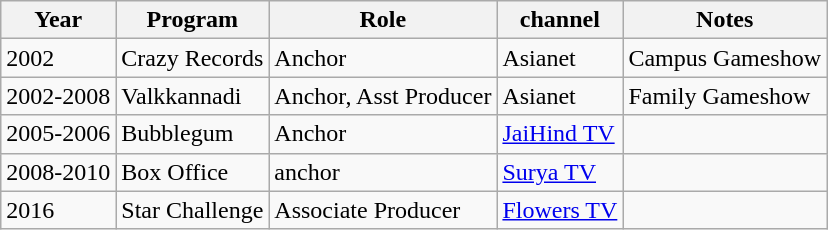<table class="wikitable">
<tr>
<th>Year</th>
<th>Program</th>
<th>Role</th>
<th>channel</th>
<th>Notes</th>
</tr>
<tr>
<td>2002</td>
<td>Crazy Records</td>
<td>Anchor</td>
<td>Asianet</td>
<td>Campus Gameshow</td>
</tr>
<tr>
<td>2002-2008</td>
<td>Valkkannadi</td>
<td>Anchor, Asst Producer</td>
<td>Asianet</td>
<td>Family Gameshow</td>
</tr>
<tr>
<td>2005-2006</td>
<td>Bubblegum</td>
<td>Anchor</td>
<td><a href='#'>JaiHind TV</a></td>
<td></td>
</tr>
<tr>
<td>2008-2010</td>
<td>Box Office</td>
<td>anchor</td>
<td><a href='#'>Surya TV</a></td>
<td></td>
</tr>
<tr>
<td>2016</td>
<td>Star Challenge</td>
<td>Associate Producer</td>
<td><a href='#'>Flowers TV</a></td>
<td></td>
</tr>
</table>
